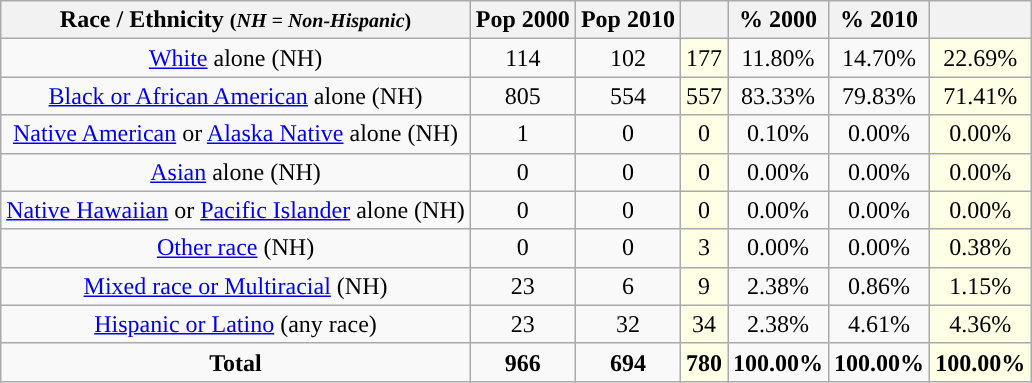<table class="wikitable" style="text-align:center;">
<tr>
<th>Race / Ethnicity <small>(<em>NH = Non-Hispanic</em>)</small></th>
<th>Pop 2000</th>
<th>Pop 2010</th>
<th></th>
<th>% 2000</th>
<th>% 2010</th>
<th></th>
</tr>
<tr>
<td><a href='#'>White</a> alone (NH)</td>
<td>114</td>
<td>102</td>
<td style='background: #ffffe6;'>177</td>
<td>11.80%</td>
<td>14.70%</td>
<td style='background: #ffffe6;'>22.69%</td>
</tr>
<tr>
<td><a href='#'>Black or African American</a> alone (NH)</td>
<td>805</td>
<td>554</td>
<td style='background: #ffffe6;'>557</td>
<td>83.33%</td>
<td>79.83%</td>
<td style='background: #ffffe6;'>71.41%</td>
</tr>
<tr>
<td><a href='#'>Native American</a> or <a href='#'>Alaska Native</a> alone (NH)</td>
<td>1</td>
<td>0</td>
<td style='background: #ffffe6;'>0</td>
<td>0.10%</td>
<td>0.00%</td>
<td style='background: #ffffe6;'>0.00%</td>
</tr>
<tr>
<td><a href='#'>Asian</a> alone (NH)</td>
<td>0</td>
<td>0</td>
<td style='background: #ffffe6;'>0</td>
<td>0.00%</td>
<td>0.00%</td>
<td style='background: #ffffe6;'>0.00%</td>
</tr>
<tr>
<td><a href='#'>Native Hawaiian</a> or <a href='#'>Pacific Islander</a> alone (NH)</td>
<td>0</td>
<td>0</td>
<td style='background: #ffffe6;'>0</td>
<td>0.00%</td>
<td>0.00%</td>
<td style='background: #ffffe6;'>0.00%</td>
</tr>
<tr>
<td><a href='#'>Other race</a> (NH)</td>
<td>0</td>
<td>0</td>
<td style='background: #ffffe6;'>3</td>
<td>0.00%</td>
<td>0.00%</td>
<td style='background: #ffffe6;'>0.38%</td>
</tr>
<tr>
<td><a href='#'>Mixed race or Multiracial</a> (NH)</td>
<td>23</td>
<td>6</td>
<td style='background: #ffffe6;'>9</td>
<td>2.38%</td>
<td>0.86%</td>
<td style='background: #ffffe6;'>1.15%</td>
</tr>
<tr>
<td><a href='#'>Hispanic or Latino</a> (any race)</td>
<td>23</td>
<td>32</td>
<td style='background: #ffffe6;'>34</td>
<td>2.38%</td>
<td>4.61%</td>
<td style='background: #ffffe6;'>4.36%</td>
</tr>
<tr>
<td><strong>Total</strong></td>
<td><strong>966</strong></td>
<td><strong>694</strong></td>
<td style='background: #ffffe6;'><strong>780</strong></td>
<td><strong>100.00%</strong></td>
<td><strong>100.00%</strong></td>
<td style='background: #ffffe6;'><strong>100.00%</strong></td>
</tr>
</table>
